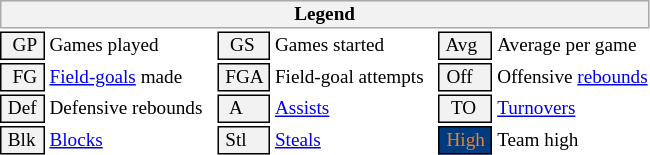<table class="toccolours" style="font-size: 80%; white-space: nowrap;">
<tr>
<th colspan="6" style="background-color: #F2F2F2; border: 1px solid #AAAAAA;">Legend</th>
</tr>
<tr>
<td style="background-color: #F2F2F2; border: 1px solid black;">  GP </td>
<td>Games played</td>
<td style="background-color: #F2F2F2; border: 1px solid black">  GS </td>
<td>Games started</td>
<td style="background-color: #F2F2F2; border: 1px solid black"> Avg </td>
<td>Average per game</td>
</tr>
<tr>
<td style="background-color: #F2F2F2; border: 1px solid black">  FG </td>
<td style="padding-right: 8px"><a href='#'>Field-goals</a> made</td>
<td style="background-color: #F2F2F2; border: 1px solid black"> FGA </td>
<td style="padding-right: 8px">Field-goal attempts</td>
<td style="background-color: #F2F2F2; border: 1px solid black;"> Off </td>
<td>Offensive <a href='#'>rebounds</a></td>
</tr>
<tr>
<td style="background-color: #F2F2F2; border: 1px solid black;"> Def </td>
<td style="padding-right: 8px">Defensive rebounds</td>
<td style="background-color: #F2F2F2; border: 1px solid black">  A </td>
<td style="padding-right: 8px"><a href='#'>Assists</a></td>
<td style="background-color: #F2F2F2; border: 1px solid black">  TO</td>
<td><a href='#'>Turnovers</a></td>
</tr>
<tr>
<td style="background-color: #F2F2F2; border: 1px solid black;"> Blk </td>
<td><a href='#'>Blocks</a></td>
<td style="background-color: #F2F2F2; border: 1px solid black"> Stl </td>
<td><a href='#'>Steals</a></td>
<td style="background:#003C7D; color:#F47F24;; border: 1px solid black"> High </td>
<td>Team high</td>
</tr>
<tr>
</tr>
</table>
